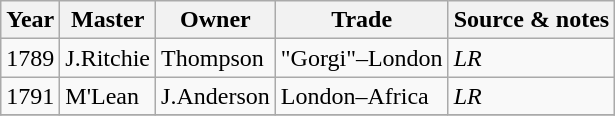<table class=" wikitable">
<tr>
<th>Year</th>
<th>Master</th>
<th>Owner</th>
<th>Trade</th>
<th>Source & notes</th>
</tr>
<tr>
<td>1789</td>
<td>J.Ritchie</td>
<td>Thompson</td>
<td>"Gorgi"–London</td>
<td><em>LR</em></td>
</tr>
<tr>
<td>1791</td>
<td>M'Lean</td>
<td>J.Anderson</td>
<td>London–Africa</td>
<td><em>LR</em></td>
</tr>
<tr>
</tr>
</table>
